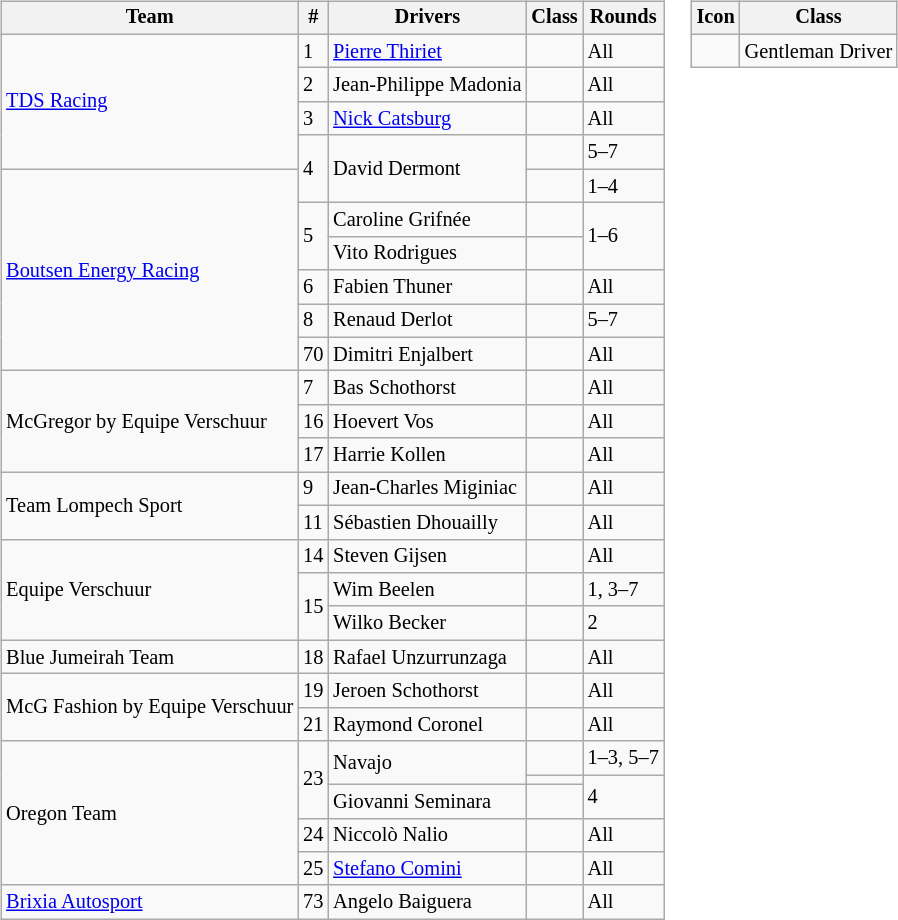<table>
<tr>
<td><br><table class="wikitable" style="font-size: 85%;">
<tr>
<th>Team</th>
<th>#</th>
<th>Drivers</th>
<th>Class</th>
<th>Rounds</th>
</tr>
<tr>
<td rowspan=4> <a href='#'>TDS Racing</a></td>
<td>1</td>
<td> <a href='#'>Pierre Thiriet</a></td>
<td></td>
<td>All</td>
</tr>
<tr>
<td>2</td>
<td> Jean-Philippe Madonia</td>
<td align=center></td>
<td>All</td>
</tr>
<tr>
<td>3</td>
<td> <a href='#'>Nick Catsburg</a></td>
<td></td>
<td>All</td>
</tr>
<tr>
<td rowspan=2>4</td>
<td rowspan=2> David Dermont</td>
<td></td>
<td>5–7</td>
</tr>
<tr>
<td rowspan=6> <a href='#'>Boutsen Energy Racing</a></td>
<td></td>
<td>1–4</td>
</tr>
<tr>
<td rowspan=2>5</td>
<td> Caroline Grifnée</td>
<td></td>
<td rowspan=2>1–6</td>
</tr>
<tr>
<td> Vito Rodrigues</td>
<td></td>
</tr>
<tr>
<td>6</td>
<td> Fabien Thuner</td>
<td></td>
<td>All</td>
</tr>
<tr>
<td>8</td>
<td> Renaud Derlot</td>
<td></td>
<td>5–7</td>
</tr>
<tr>
<td>70</td>
<td> Dimitri Enjalbert</td>
<td></td>
<td>All</td>
</tr>
<tr>
<td rowspan=3> McGregor by Equipe Verschuur</td>
<td>7</td>
<td> Bas Schothorst</td>
<td></td>
<td>All</td>
</tr>
<tr>
<td>16</td>
<td> Hoevert Vos</td>
<td align=center></td>
<td>All</td>
</tr>
<tr>
<td>17</td>
<td> Harrie Kollen</td>
<td align=center></td>
<td>All</td>
</tr>
<tr>
<td rowspan=2> Team Lompech Sport</td>
<td>9</td>
<td> Jean-Charles Miginiac</td>
<td align=center></td>
<td>All</td>
</tr>
<tr>
<td>11</td>
<td> Sébastien Dhouailly</td>
<td></td>
<td>All</td>
</tr>
<tr>
<td rowspan=3> Equipe Verschuur</td>
<td>14</td>
<td> Steven Gijsen</td>
<td></td>
<td>All</td>
</tr>
<tr>
<td rowspan=2>15</td>
<td> Wim Beelen</td>
<td></td>
<td>1, 3–7</td>
</tr>
<tr>
<td> Wilko Becker</td>
<td align=center></td>
<td>2</td>
</tr>
<tr>
<td> Blue Jumeirah Team</td>
<td>18</td>
<td> Rafael Unzurrunzaga</td>
<td align=center></td>
<td>All</td>
</tr>
<tr>
<td rowspan=2> McG Fashion by Equipe Verschuur</td>
<td>19</td>
<td> Jeroen Schothorst</td>
<td align=center></td>
<td>All</td>
</tr>
<tr>
<td>21</td>
<td> Raymond Coronel</td>
<td align=center></td>
<td>All</td>
</tr>
<tr>
<td rowspan=5> Oregon Team</td>
<td rowspan=3>23</td>
<td rowspan=2> Navajo</td>
<td align=center></td>
<td>1–3, 5–7</td>
</tr>
<tr>
<td align=center></td>
<td rowspan=2>4</td>
</tr>
<tr>
<td> Giovanni Seminara</td>
<td align=center></td>
</tr>
<tr>
<td>24</td>
<td> Niccolò Nalio</td>
<td></td>
<td>All</td>
</tr>
<tr>
<td>25</td>
<td> <a href='#'>Stefano Comini</a></td>
<td></td>
<td>All</td>
</tr>
<tr>
<td> <a href='#'>Brixia Autosport</a></td>
<td>73</td>
<td> Angelo Baiguera</td>
<td align=center></td>
<td>All</td>
</tr>
</table>
</td>
<td valign="top"><br><table class="wikitable" style="font-size: 85%;">
<tr>
<th>Icon</th>
<th>Class</th>
</tr>
<tr>
<td></td>
<td>Gentleman Driver</td>
</tr>
</table>
</td>
</tr>
</table>
